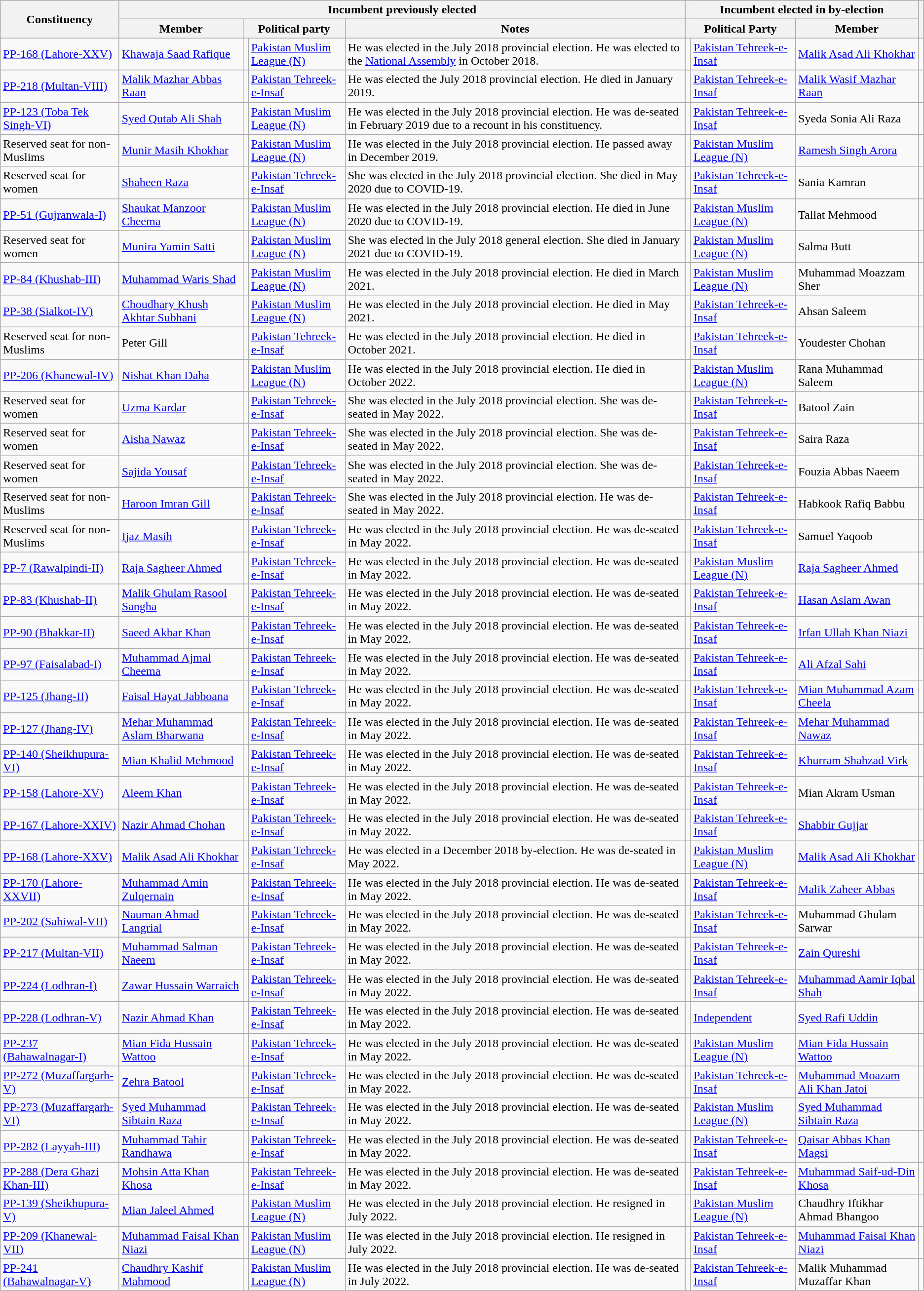<table class="wikitable sortable">
<tr>
<th rowspan=2 class="unsortable">Constituency</th>
<th colspan="4">Incumbent previously elected</th>
<th colspan="3">Incumbent elected in by-election</th>
<th rowspan="2" class="unsortable"></th>
</tr>
<tr>
<th>Member</th>
<th colspan="2">Political party</th>
<th class="unsortable">Notes</th>
<th colspan="2">Political Party</th>
<th>Member</th>
</tr>
<tr>
<td><a href='#'>PP-168 (Lahore-XXV)</a></td>
<td><a href='#'>Khawaja Saad Rafique</a></td>
<td bgcolor=></td>
<td><a href='#'>Pakistan Muslim League (N)</a></td>
<td>He was elected in the July 2018 provincial election. He was elected to the <a href='#'>National Assembly</a> in October 2018.</td>
<td bgcolor=></td>
<td><a href='#'>Pakistan Tehreek-e-Insaf</a></td>
<td><a href='#'>Malik Asad Ali Khokhar</a></td>
<td></td>
</tr>
<tr>
<td><a href='#'>PP-218 (Multan-VIII)</a></td>
<td><a href='#'>Malik Mazhar Abbas Raan</a></td>
<td bgcolor=></td>
<td><a href='#'>Pakistan Tehreek-e-Insaf</a></td>
<td>He was elected the July 2018 provincial election. He died in January 2019.</td>
<td bgcolor=></td>
<td><a href='#'>Pakistan Tehreek-e-Insaf</a></td>
<td><a href='#'>Malik Wasif Mazhar Raan</a></td>
<td></td>
</tr>
<tr>
<td><a href='#'>PP-123 (Toba Tek Singh-VI)</a></td>
<td><a href='#'>Syed Qutab Ali Shah</a></td>
<td bgcolor=></td>
<td><a href='#'>Pakistan Muslim League (N)</a></td>
<td>He was elected in the July 2018 provincial election. He was de-seated in February 2019 due to a recount in his constituency.</td>
<td bgcolor=></td>
<td><a href='#'>Pakistan Tehreek-e-Insaf</a></td>
<td>Syeda Sonia Ali Raza</td>
<td></td>
</tr>
<tr>
<td>Reserved seat for non-Muslims</td>
<td><a href='#'>Munir Masih Khokhar</a></td>
<td bgcolor=></td>
<td><a href='#'>Pakistan Muslim League (N)</a></td>
<td>He was elected in the July 2018 provincial election. He passed away in December 2019.</td>
<td bgcolor=></td>
<td><a href='#'>Pakistan Muslim League (N)</a></td>
<td><a href='#'>Ramesh Singh Arora</a></td>
<td></td>
</tr>
<tr>
<td>Reserved seat for women</td>
<td><a href='#'>Shaheen Raza</a></td>
<td bgcolor=></td>
<td><a href='#'>Pakistan Tehreek-e-Insaf</a></td>
<td>She was elected in the July 2018 provincial election. She died in May 2020 due to COVID-19.</td>
<td bgcolor=></td>
<td><a href='#'>Pakistan Tehreek-e-Insaf</a></td>
<td>Sania Kamran</td>
<td></td>
</tr>
<tr>
<td><a href='#'>PP-51 (Gujranwala-I)</a></td>
<td><a href='#'>Shaukat Manzoor Cheema</a></td>
<td bgcolor=></td>
<td><a href='#'>Pakistan Muslim League (N)</a></td>
<td>He was elected in the July 2018 provincial election. He died in June 2020 due to COVID-19.</td>
<td bgcolor=></td>
<td><a href='#'>Pakistan Muslim League (N)</a></td>
<td>Tallat Mehmood</td>
<td></td>
</tr>
<tr>
<td>Reserved seat for women</td>
<td><a href='#'>Munira Yamin Satti</a></td>
<td bgcolor=></td>
<td><a href='#'>Pakistan Muslim League (N)</a></td>
<td>She was elected in the July 2018 general election. She died in January 2021 due to COVID-19.</td>
<td bgcolor=></td>
<td><a href='#'>Pakistan Muslim League (N)</a></td>
<td>Salma Butt</td>
<td></td>
</tr>
<tr>
<td><a href='#'>PP-84 (Khushab-III)</a></td>
<td><a href='#'>Muhammad Waris Shad</a></td>
<td bgcolor=></td>
<td><a href='#'>Pakistan Muslim League (N)</a></td>
<td>He was elected in the July 2018 provincial election. He died in March 2021.</td>
<td bgcolor=></td>
<td><a href='#'>Pakistan Muslim League (N)</a></td>
<td>Muhammad Moazzam Sher</td>
<td></td>
</tr>
<tr>
<td><a href='#'>PP-38 (Sialkot-IV)</a></td>
<td><a href='#'>Choudhary Khush Akhtar Subhani</a></td>
<td bgcolor=></td>
<td><a href='#'>Pakistan Muslim League (N)</a></td>
<td>He was elected in the July 2018 provincial election. He died in May 2021.</td>
<td bgcolor=></td>
<td><a href='#'>Pakistan Tehreek-e-Insaf</a></td>
<td>Ahsan Saleem</td>
<td></td>
</tr>
<tr>
<td>Reserved seat for non-Muslims</td>
<td>Peter Gill</td>
<td bgcolor=></td>
<td><a href='#'>Pakistan Tehreek-e-Insaf</a></td>
<td>He was elected in the July 2018 provincial election. He died in October 2021.</td>
<td bgcolor=></td>
<td><a href='#'>Pakistan Tehreek-e-Insaf</a></td>
<td>Youdester Chohan</td>
<td></td>
</tr>
<tr>
<td><a href='#'>PP-206 (Khanewal-IV)</a></td>
<td><a href='#'>Nishat Khan Daha</a></td>
<td bgcolor=></td>
<td><a href='#'>Pakistan Muslim League (N)</a></td>
<td>He was elected in the July 2018 provincial election. He died in October 2022.</td>
<td bgcolor=></td>
<td><a href='#'>Pakistan Muslim League (N)</a></td>
<td>Rana Muhammad Saleem</td>
<td></td>
</tr>
<tr>
<td>Reserved seat for women</td>
<td><a href='#'>Uzma Kardar</a></td>
<td bgcolor=></td>
<td><a href='#'>Pakistan Tehreek-e-Insaf</a></td>
<td>She was elected in the July 2018 provincial election. She was de-seated in May 2022.</td>
<td bgcolor=></td>
<td><a href='#'>Pakistan Tehreek-e-Insaf</a></td>
<td>Batool Zain</td>
<td></td>
</tr>
<tr>
<td>Reserved seat for women</td>
<td><a href='#'>Aisha Nawaz</a></td>
<td bgcolor=></td>
<td><a href='#'>Pakistan Tehreek-e-Insaf</a></td>
<td>She was elected in the July 2018 provincial election. She was de-seated in May 2022.</td>
<td bgcolor=></td>
<td><a href='#'>Pakistan Tehreek-e-Insaf</a></td>
<td>Saira Raza</td>
<td></td>
</tr>
<tr>
<td>Reserved seat for women</td>
<td><a href='#'>Sajida Yousaf</a></td>
<td bgcolor=></td>
<td><a href='#'>Pakistan Tehreek-e-Insaf</a></td>
<td>She was elected in the July 2018 provincial election. She was de-seated in May 2022.</td>
<td bgcolor=></td>
<td><a href='#'>Pakistan Tehreek-e-Insaf</a></td>
<td>Fouzia Abbas Naeem</td>
<td></td>
</tr>
<tr>
<td>Reserved seat for non-Muslims</td>
<td><a href='#'>Haroon Imran Gill</a></td>
<td bgcolor=></td>
<td><a href='#'>Pakistan Tehreek-e-Insaf</a></td>
<td>She was elected in the July 2018 provincial election. He was de-seated in May 2022.</td>
<td bgcolor=></td>
<td><a href='#'>Pakistan Tehreek-e-Insaf</a></td>
<td>Habkook Rafiq Babbu</td>
<td></td>
</tr>
<tr>
<td>Reserved seat for non-Muslims</td>
<td><a href='#'>Ijaz Masih</a></td>
<td bgcolor=></td>
<td><a href='#'>Pakistan Tehreek-e-Insaf</a></td>
<td>He was elected in the July 2018 provincial election. He was de-seated in May 2022.</td>
<td bgcolor=></td>
<td><a href='#'>Pakistan Tehreek-e-Insaf</a></td>
<td>Samuel Yaqoob</td>
<td></td>
</tr>
<tr>
<td><a href='#'>PP-7 (Rawalpindi-II)</a></td>
<td><a href='#'>Raja Sagheer Ahmed</a></td>
<td bgcolor=></td>
<td><a href='#'>Pakistan Tehreek-e-Insaf</a></td>
<td>He was elected in the July 2018 provincial election. He was de-seated in May 2022.</td>
<td bgcolor=></td>
<td><a href='#'>Pakistan Muslim League (N)</a></td>
<td><a href='#'>Raja Sagheer Ahmed</a></td>
<td></td>
</tr>
<tr>
<td><a href='#'>PP-83 (Khushab-II)</a></td>
<td><a href='#'>Malik Ghulam Rasool Sangha</a></td>
<td bgcolor=></td>
<td><a href='#'>Pakistan Tehreek-e-Insaf</a></td>
<td>He was elected in the July 2018 provincial election. He was de-seated in May 2022.</td>
<td bgcolor=></td>
<td><a href='#'>Pakistan Tehreek-e-Insaf</a></td>
<td><a href='#'>Hasan Aslam Awan</a></td>
<td></td>
</tr>
<tr>
<td><a href='#'>PP-90 (Bhakkar-II)</a></td>
<td><a href='#'>Saeed Akbar Khan</a></td>
<td bgcolor=></td>
<td><a href='#'>Pakistan Tehreek-e-Insaf</a></td>
<td>He was elected in the July 2018 provincial election. He was de-seated in May 2022.</td>
<td bgcolor=></td>
<td><a href='#'>Pakistan Tehreek-e-Insaf</a></td>
<td><a href='#'>Irfan Ullah Khan Niazi</a></td>
<td></td>
</tr>
<tr>
<td><a href='#'>PP-97 (Faisalabad-I)</a></td>
<td><a href='#'>Muhammad Ajmal Cheema</a></td>
<td bgcolor=></td>
<td><a href='#'>Pakistan Tehreek-e-Insaf</a></td>
<td>He was elected in the July 2018 provincial election. He was de-seated in May 2022.</td>
<td bgcolor=></td>
<td><a href='#'>Pakistan Tehreek-e-Insaf</a></td>
<td><a href='#'>Ali Afzal Sahi</a></td>
<td></td>
</tr>
<tr>
<td><a href='#'>PP-125 (Jhang-II)</a></td>
<td><a href='#'>Faisal Hayat Jabboana</a></td>
<td bgcolor=></td>
<td><a href='#'>Pakistan Tehreek-e-Insaf</a></td>
<td>He was elected in the July 2018 provincial election. He was de-seated in May 2022.</td>
<td bgcolor=></td>
<td><a href='#'>Pakistan Tehreek-e-Insaf</a></td>
<td><a href='#'>Mian Muhammad Azam Cheela</a></td>
<td></td>
</tr>
<tr>
<td><a href='#'>PP-127 (Jhang-IV)</a></td>
<td><a href='#'>Mehar Muhammad Aslam Bharwana</a></td>
<td bgcolor=></td>
<td><a href='#'>Pakistan Tehreek-e-Insaf</a></td>
<td>He was elected in the July 2018 provincial election. He was de-seated in May 2022.</td>
<td bgcolor=></td>
<td><a href='#'>Pakistan Tehreek-e-Insaf</a></td>
<td><a href='#'>Mehar Muhammad Nawaz</a></td>
<td></td>
</tr>
<tr>
<td><a href='#'>PP-140 (Sheikhupura-VI)</a></td>
<td><a href='#'>Mian Khalid Mehmood</a></td>
<td bgcolor=></td>
<td><a href='#'>Pakistan Tehreek-e-Insaf</a></td>
<td>He was elected in the July 2018 provincial election. He was de-seated in May 2022.</td>
<td bgcolor=></td>
<td><a href='#'>Pakistan Tehreek-e-Insaf</a></td>
<td><a href='#'>Khurram Shahzad Virk</a></td>
<td></td>
</tr>
<tr>
<td><a href='#'>PP-158 (Lahore-XV)</a></td>
<td><a href='#'>Aleem Khan</a></td>
<td bgcolor=></td>
<td><a href='#'>Pakistan Tehreek-e-Insaf</a></td>
<td>He was elected in the July 2018 provincial election. He was de-seated in May 2022.</td>
<td bgcolor=></td>
<td><a href='#'>Pakistan Tehreek-e-Insaf</a></td>
<td>Mian Akram Usman</td>
<td></td>
</tr>
<tr>
<td><a href='#'>PP-167 (Lahore-XXIV)</a></td>
<td><a href='#'>Nazir Ahmad Chohan</a></td>
<td bgcolor=></td>
<td><a href='#'>Pakistan Tehreek-e-Insaf</a></td>
<td>He was elected in the July 2018 provincial election. He was de-seated in May 2022.</td>
<td bgcolor=></td>
<td><a href='#'>Pakistan Tehreek-e-Insaf</a></td>
<td><a href='#'>Shabbir Gujjar</a></td>
<td></td>
</tr>
<tr>
<td><a href='#'>PP-168 (Lahore-XXV)</a></td>
<td><a href='#'>Malik Asad Ali Khokhar</a></td>
<td bgcolor=></td>
<td><a href='#'>Pakistan Tehreek-e-Insaf</a></td>
<td>He was elected in a December 2018  by-election. He was de-seated in May 2022.</td>
<td bgcolor=></td>
<td><a href='#'>Pakistan Muslim League (N)</a></td>
<td><a href='#'>Malik Asad Ali Khokhar</a></td>
<td></td>
</tr>
<tr>
<td><a href='#'>PP-170 (Lahore-XXVII)</a></td>
<td><a href='#'>Muhammad Amin Zulqernain</a></td>
<td bgcolor=></td>
<td><a href='#'>Pakistan Tehreek-e-Insaf</a></td>
<td>He was elected in the July 2018 provincial election. He was de-seated in May 2022.</td>
<td bgcolor=></td>
<td><a href='#'>Pakistan Tehreek-e-Insaf</a></td>
<td><a href='#'>Malik Zaheer Abbas</a></td>
<td></td>
</tr>
<tr>
<td><a href='#'>PP-202 (Sahiwal-VII)</a></td>
<td><a href='#'>Nauman Ahmad Langrial</a></td>
<td bgcolor=></td>
<td><a href='#'>Pakistan Tehreek-e-Insaf</a></td>
<td>He was elected in the July 2018 provincial election. He was de-seated in May 2022.</td>
<td bgcolor=></td>
<td><a href='#'>Pakistan Tehreek-e-Insaf</a></td>
<td>Muhammad Ghulam Sarwar</td>
<td></td>
</tr>
<tr>
<td><a href='#'>PP-217 (Multan-VII)</a></td>
<td><a href='#'>Muhammad Salman Naeem</a></td>
<td bgcolor=></td>
<td><a href='#'>Pakistan Tehreek-e-Insaf</a></td>
<td>He was elected in the July 2018 provincial election. He was de-seated in May 2022.</td>
<td bgcolor=></td>
<td><a href='#'>Pakistan Tehreek-e-Insaf</a></td>
<td><a href='#'>Zain Qureshi</a></td>
<td></td>
</tr>
<tr>
<td><a href='#'>PP-224 (Lodhran-I)</a></td>
<td><a href='#'>Zawar Hussain Warraich</a></td>
<td bgcolor=></td>
<td><a href='#'>Pakistan Tehreek-e-Insaf</a></td>
<td>He was elected in the July 2018 provincial election. He was de-seated in May 2022.</td>
<td bgcolor=></td>
<td><a href='#'>Pakistan Tehreek-e-Insaf</a></td>
<td><a href='#'>Muhammad Aamir Iqbal Shah</a></td>
<td></td>
</tr>
<tr>
<td><a href='#'>PP-228 (Lodhran-V)</a></td>
<td><a href='#'>Nazir Ahmad Khan</a></td>
<td bgcolor=></td>
<td><a href='#'>Pakistan Tehreek-e-Insaf</a></td>
<td>He was elected in the July 2018 provincial election. He was de-seated in May 2022.</td>
<td bgcolor=></td>
<td><a href='#'>Independent</a></td>
<td><a href='#'>Syed Rafi Uddin</a></td>
<td></td>
</tr>
<tr>
<td><a href='#'>PP-237 (Bahawalnagar-I)</a></td>
<td><a href='#'>Mian Fida Hussain Wattoo</a></td>
<td bgcolor=></td>
<td><a href='#'>Pakistan Tehreek-e-Insaf</a></td>
<td>He was elected in the July 2018 provincial election. He was de-seated in May 2022.</td>
<td bgcolor=></td>
<td><a href='#'>Pakistan Muslim League (N)</a></td>
<td><a href='#'>Mian Fida Hussain Wattoo</a></td>
<td></td>
</tr>
<tr>
<td><a href='#'>PP-272 (Muzaffargarh-V)</a></td>
<td><a href='#'>Zehra Batool</a></td>
<td bgcolor=></td>
<td><a href='#'>Pakistan Tehreek-e-Insaf</a></td>
<td>He was elected in the July 2018 provincial election. He was de-seated in May 2022.</td>
<td bgcolor=></td>
<td><a href='#'>Pakistan Tehreek-e-Insaf</a></td>
<td><a href='#'>Muhammad Moazam Ali Khan Jatoi</a></td>
<td></td>
</tr>
<tr>
<td><a href='#'>PP-273 (Muzaffargarh-VI)</a></td>
<td><a href='#'>Syed Muhammad Sibtain Raza</a></td>
<td bgcolor=></td>
<td><a href='#'>Pakistan Tehreek-e-Insaf</a></td>
<td>He was elected in the July 2018 provincial election. He was de-seated in May 2022.</td>
<td bgcolor=></td>
<td><a href='#'>Pakistan Muslim League (N)</a></td>
<td><a href='#'>Syed Muhammad Sibtain Raza</a></td>
<td></td>
</tr>
<tr>
<td><a href='#'>PP-282 (Layyah-III)</a></td>
<td><a href='#'>Muhammad Tahir Randhawa</a></td>
<td bgcolor=></td>
<td><a href='#'>Pakistan Tehreek-e-Insaf</a></td>
<td>He was elected in the July 2018 provincial election. He was de-seated in May 2022.</td>
<td bgcolor=></td>
<td><a href='#'>Pakistan Tehreek-e-Insaf</a></td>
<td><a href='#'>Qaisar Abbas Khan Magsi</a></td>
<td></td>
</tr>
<tr>
<td><a href='#'>PP-288 (Dera Ghazi Khan-III)</a></td>
<td><a href='#'>Mohsin Atta Khan Khosa</a></td>
<td bgcolor=></td>
<td><a href='#'>Pakistan Tehreek-e-Insaf</a></td>
<td>He was elected in the July 2018 provincial election. He was de-seated in May 2022.</td>
<td bgcolor=></td>
<td><a href='#'>Pakistan Tehreek-e-Insaf</a></td>
<td><a href='#'>Muhammad Saif-ud-Din Khosa</a></td>
<td></td>
</tr>
<tr>
<td><a href='#'>PP-139 (Sheikhupura-V)</a></td>
<td><a href='#'>Mian Jaleel Ahmed</a></td>
<td bgcolor=></td>
<td><a href='#'>Pakistan Muslim League (N)</a></td>
<td>He was elected in the July 2018 provincial election. He resigned in July 2022.</td>
<td bgcolor=></td>
<td><a href='#'>Pakistan Muslim League (N)</a></td>
<td>Chaudhry Iftikhar Ahmad Bhangoo</td>
<td></td>
</tr>
<tr>
<td><a href='#'>PP-209 (Khanewal-VII)</a></td>
<td><a href='#'>Muhammad Faisal Khan Niazi</a></td>
<td bgcolor=></td>
<td><a href='#'>Pakistan Muslim League (N)</a></td>
<td>He was elected in the July 2018 provincial election. He resigned in July 2022.</td>
<td bgcolor=></td>
<td><a href='#'>Pakistan Tehreek-e-Insaf</a></td>
<td><a href='#'>Muhammad Faisal Khan Niazi</a></td>
<td></td>
</tr>
<tr>
<td><a href='#'>PP-241 (Bahawalnagar-V)</a></td>
<td><a href='#'>Chaudhry Kashif Mahmood</a></td>
<td bgcolor=></td>
<td><a href='#'>Pakistan Muslim League (N)</a></td>
<td>He was elected in the July 2018 provincial election. He was de-seated in July 2022.</td>
<td bgcolor=></td>
<td><a href='#'>Pakistan Tehreek-e-Insaf</a></td>
<td>Malik Muhammad Muzaffar Khan</td>
<td></td>
</tr>
</table>
